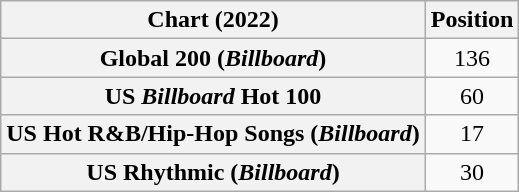<table class="wikitable sortable plainrowheaders" style="text-align:center">
<tr>
<th scope="col">Chart (2022)</th>
<th scope="col">Position</th>
</tr>
<tr>
<th scope="row">Global 200 (<em>Billboard</em>)</th>
<td>136</td>
</tr>
<tr>
<th scope="row">US <em>Billboard</em> Hot 100</th>
<td>60</td>
</tr>
<tr>
<th scope="row">US Hot R&B/Hip-Hop Songs (<em>Billboard</em>)</th>
<td>17</td>
</tr>
<tr>
<th scope="row">US Rhythmic (<em>Billboard</em>)</th>
<td>30</td>
</tr>
</table>
